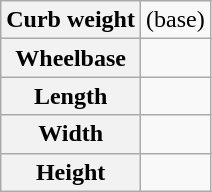<table class="wikitable" style="text-align:center;">
<tr>
<th>Curb weight</th>
<td> (base)</td>
</tr>
<tr>
<th>Wheelbase</th>
<td></td>
</tr>
<tr>
<th>Length</th>
<td></td>
</tr>
<tr>
<th>Width</th>
<td></td>
</tr>
<tr>
<th>Height</th>
<td></td>
</tr>
</table>
